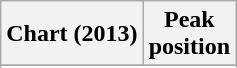<table class="wikitable sortable">
<tr>
<th>Chart (2013)</th>
<th>Peak<br>position</th>
</tr>
<tr>
</tr>
<tr>
</tr>
</table>
